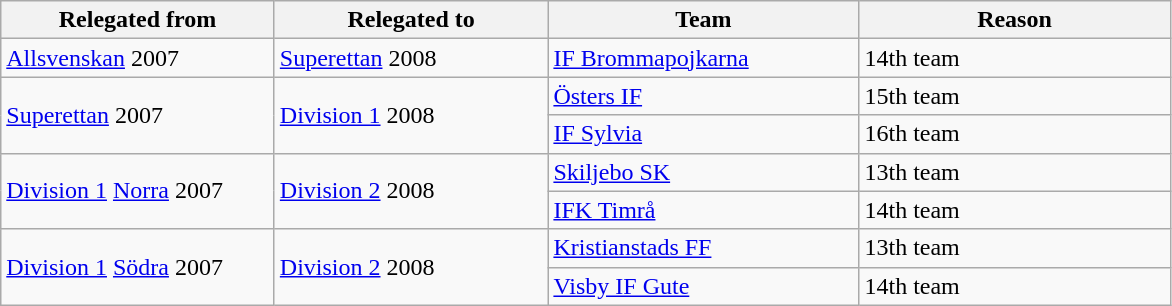<table class="wikitable" style="text-align: left;">
<tr>
<th style="width: 175px;">Relegated from</th>
<th style="width: 175px;">Relegated to</th>
<th style="width: 200px;">Team</th>
<th style="width: 200px;">Reason</th>
</tr>
<tr>
<td><a href='#'>Allsvenskan</a> 2007</td>
<td><a href='#'>Superettan</a> 2008</td>
<td><a href='#'>IF Brommapojkarna</a></td>
<td>14th team</td>
</tr>
<tr>
<td rowspan="2"><a href='#'>Superettan</a> 2007</td>
<td rowspan="2"><a href='#'>Division 1</a> 2008</td>
<td><a href='#'>Östers IF</a></td>
<td>15th team</td>
</tr>
<tr>
<td><a href='#'>IF Sylvia</a></td>
<td>16th team</td>
</tr>
<tr>
<td rowspan="2"><a href='#'>Division 1</a> <a href='#'>Norra</a> 2007</td>
<td rowspan="2"><a href='#'>Division 2</a> 2008</td>
<td><a href='#'>Skiljebo SK</a></td>
<td>13th team</td>
</tr>
<tr>
<td><a href='#'>IFK Timrå</a></td>
<td>14th team</td>
</tr>
<tr>
<td rowspan="2"><a href='#'>Division 1</a> <a href='#'>Södra</a> 2007</td>
<td rowspan="2"><a href='#'>Division 2</a> 2008</td>
<td><a href='#'>Kristianstads FF</a></td>
<td>13th team</td>
</tr>
<tr>
<td><a href='#'>Visby IF Gute</a></td>
<td>14th team</td>
</tr>
</table>
